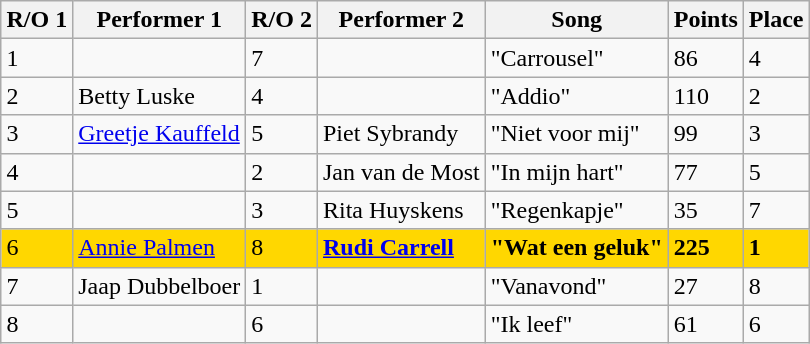<table class="sortable wikitable" style="margin: 1em auto 1em auto">
<tr>
<th>R/O 1</th>
<th>Performer 1</th>
<th>R/O 2</th>
<th>Performer 2</th>
<th>Song</th>
<th>Points</th>
<th>Place</th>
</tr>
<tr>
<td>1</td>
<td></td>
<td>7</td>
<td></td>
<td>"Carrousel"</td>
<td>86</td>
<td>4</td>
</tr>
<tr>
<td>2</td>
<td>Betty Luske</td>
<td>4</td>
<td></td>
<td>"Addio"</td>
<td>110</td>
<td>2</td>
</tr>
<tr>
<td>3</td>
<td><a href='#'>Greetje Kauffeld</a></td>
<td>5</td>
<td>Piet Sybrandy</td>
<td>"Niet voor mij"</td>
<td>99</td>
<td>3</td>
</tr>
<tr>
<td>4</td>
<td></td>
<td>2</td>
<td>Jan van de Most</td>
<td>"In mijn hart"</td>
<td>77</td>
<td>5</td>
</tr>
<tr>
<td>5</td>
<td></td>
<td>3</td>
<td>Rita Huyskens</td>
<td>"Regenkapje"</td>
<td>35</td>
<td>7</td>
</tr>
<tr bgcolor="#FFD700">
<td>6</td>
<td><a href='#'>Annie Palmen</a></td>
<td>8</td>
<td><strong><a href='#'>Rudi Carrell</a></strong></td>
<td><strong>"Wat een geluk"</strong></td>
<td><strong>225</strong></td>
<td><strong>1</strong></td>
</tr>
<tr>
<td>7</td>
<td>Jaap Dubbelboer</td>
<td>1</td>
<td></td>
<td>"Vanavond"</td>
<td>27</td>
<td>8</td>
</tr>
<tr>
<td>8</td>
<td></td>
<td>6</td>
<td></td>
<td>"Ik leef"</td>
<td>61</td>
<td>6</td>
</tr>
</table>
